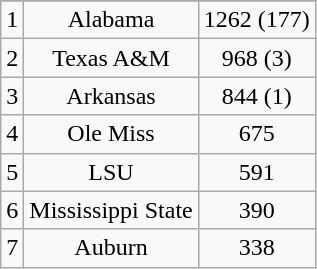<table class="wikitable" style="display: inline-table;">
<tr align="center">
</tr>
<tr align="center">
<td>1</td>
<td>Alabama</td>
<td>1262 (177)</td>
</tr>
<tr align="center">
<td>2</td>
<td>Texas A&M</td>
<td>968 (3)</td>
</tr>
<tr align="center">
<td>3</td>
<td>Arkansas</td>
<td>844 (1)</td>
</tr>
<tr align="center">
<td>4</td>
<td>Ole Miss</td>
<td>675</td>
</tr>
<tr align="center">
<td>5</td>
<td>LSU</td>
<td>591</td>
</tr>
<tr align="center">
<td>6</td>
<td>Mississippi State</td>
<td>390</td>
</tr>
<tr align="center">
<td>7</td>
<td>Auburn</td>
<td>338</td>
</tr>
</table>
